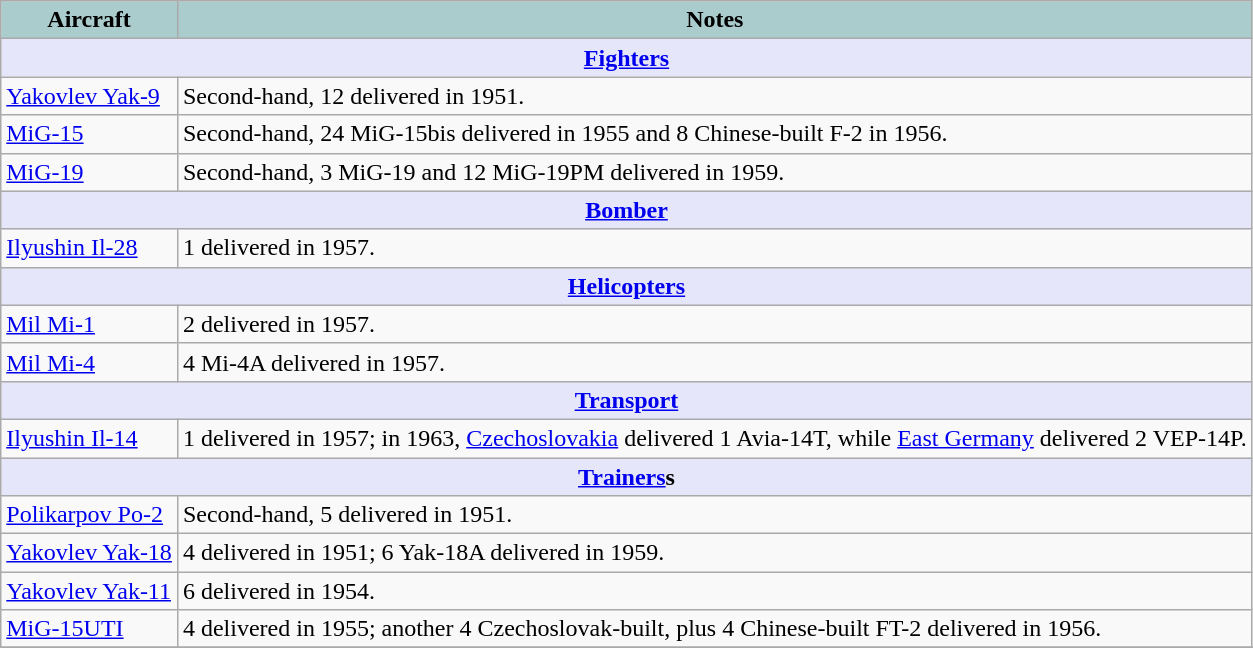<table class="wikitable">
<tr>
<th style="text-align:center; background:#acc;">Aircraft</th>
<th style="text-align: center; background:#acc;">Notes</th>
</tr>
<tr>
<th colspan="2" style="align: center; background: lavender;"><a href='#'>Fighters</a></th>
</tr>
<tr>
<td><a href='#'>Yakovlev Yak-9</a></td>
<td>Second-hand, 12 delivered in 1951.</td>
</tr>
<tr>
<td><a href='#'>MiG-15</a></td>
<td>Second-hand, 24 MiG-15bis delivered in 1955 and 8 Chinese-built F-2 in 1956.</td>
</tr>
<tr>
<td><a href='#'>MiG-19</a></td>
<td>Second-hand, 3 MiG-19 and 12 MiG-19PM delivered in 1959.</td>
</tr>
<tr>
<th colspan="3" style="align: center; background: lavender;"><a href='#'>Bomber</a></th>
</tr>
<tr>
<td><a href='#'>Ilyushin Il-28</a></td>
<td>1 delivered in 1957.</td>
</tr>
<tr>
<th colspan="3" style="align: center; background: lavender;"><a href='#'>Helicopters</a></th>
</tr>
<tr>
<td><a href='#'>Mil Mi-1</a></td>
<td>2 delivered in 1957.</td>
</tr>
<tr>
<td><a href='#'>Mil Mi-4</a></td>
<td>4 Mi-4A delivered in 1957.</td>
</tr>
<tr>
<th colspan="3" style="align: center; background: lavender;"><a href='#'>Transport</a></th>
</tr>
<tr>
<td><a href='#'>Ilyushin Il-14</a></td>
<td>1 delivered in 1957; in 1963, <a href='#'>Czechoslovakia</a> delivered 1 Avia-14T, while <a href='#'>East Germany</a> delivered 2 VEP-14P.</td>
</tr>
<tr>
<th colspan="3" style="align: center; background: lavender;"><a href='#'>Trainers</a>s</th>
</tr>
<tr>
<td><a href='#'>Polikarpov Po-2</a></td>
<td>Second-hand, 5 delivered in 1951.</td>
</tr>
<tr>
<td><a href='#'>Yakovlev Yak-18</a></td>
<td>4 delivered in 1951; 6 Yak-18A delivered in 1959.</td>
</tr>
<tr>
<td><a href='#'>Yakovlev Yak-11</a></td>
<td>6 delivered in 1954.</td>
</tr>
<tr>
<td><a href='#'>MiG-15UTI</a></td>
<td>4 delivered in 1955; another 4 Czechoslovak-built, plus 4 Chinese-built FT-2 delivered in 1956.</td>
</tr>
<tr>
</tr>
</table>
